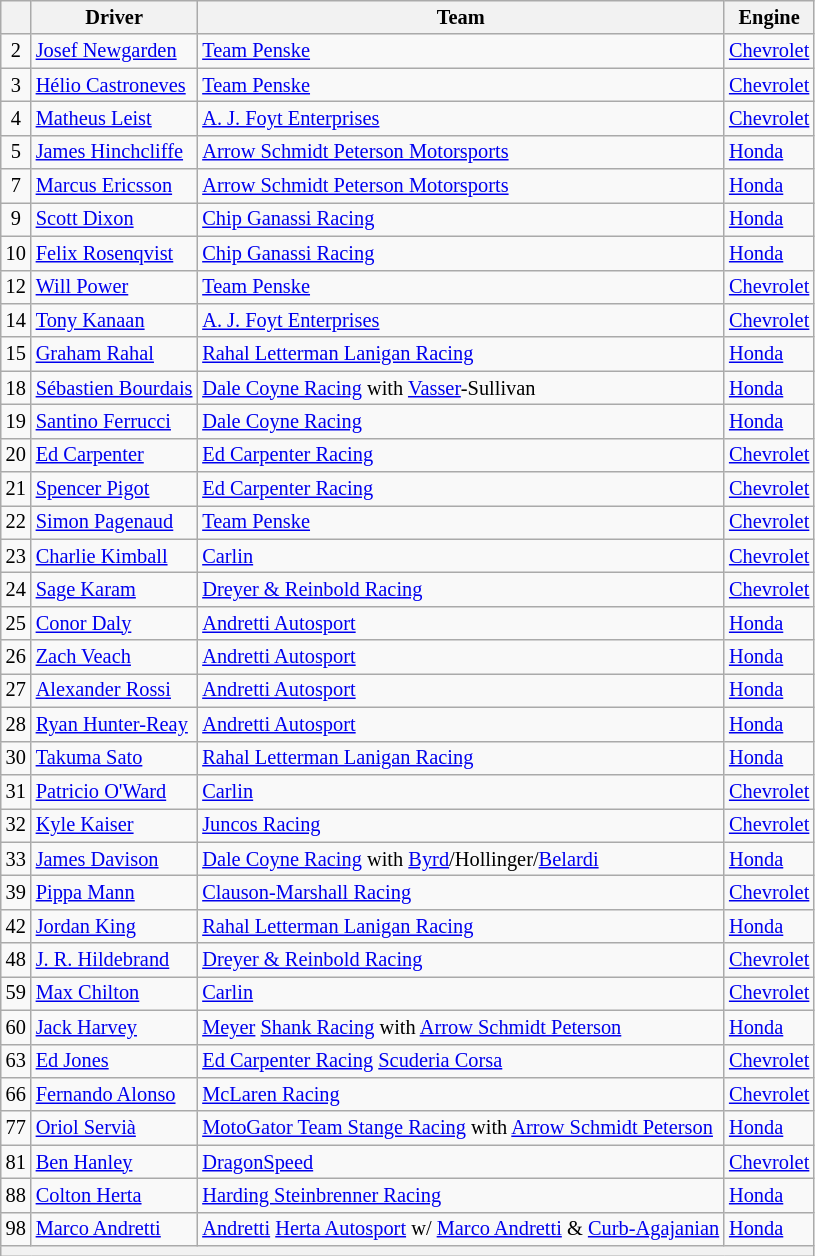<table class="wikitable" style="font-size: 85%;">
<tr>
<th align=center></th>
<th>Driver</th>
<th>Team</th>
<th>Engine</th>
</tr>
<tr>
<td align="center">2</td>
<td> <a href='#'>Josef Newgarden</a></td>
<td><a href='#'>Team Penske</a></td>
<td><a href='#'>Chevrolet</a></td>
</tr>
<tr>
<td align="center">3</td>
<td> <a href='#'>Hélio Castroneves</a> </td>
<td><a href='#'>Team Penske</a></td>
<td><a href='#'>Chevrolet</a></td>
</tr>
<tr>
<td align="center">4</td>
<td> <a href='#'>Matheus Leist</a></td>
<td><a href='#'>A. J. Foyt Enterprises</a></td>
<td><a href='#'>Chevrolet</a></td>
</tr>
<tr>
<td align="center">5</td>
<td> <a href='#'>James Hinchcliffe</a></td>
<td><a href='#'>Arrow Schmidt Peterson Motorsports</a></td>
<td><a href='#'>Honda</a></td>
</tr>
<tr>
<td align="center">7</td>
<td> <a href='#'>Marcus Ericsson</a> </td>
<td><a href='#'>Arrow Schmidt Peterson Motorsports</a></td>
<td><a href='#'>Honda</a></td>
</tr>
<tr>
<td align="center">9</td>
<td> <a href='#'>Scott Dixon</a> </td>
<td><a href='#'>Chip Ganassi Racing</a></td>
<td><a href='#'>Honda</a></td>
</tr>
<tr>
<td align="center">10</td>
<td> <a href='#'>Felix Rosenqvist</a> </td>
<td><a href='#'>Chip Ganassi Racing</a></td>
<td><a href='#'>Honda</a></td>
</tr>
<tr>
<td align="center">12</td>
<td> <a href='#'>Will Power</a> </td>
<td><a href='#'>Team Penske</a></td>
<td><a href='#'>Chevrolet</a></td>
</tr>
<tr>
<td align="center">14</td>
<td> <a href='#'>Tony Kanaan</a> </td>
<td><a href='#'>A. J. Foyt Enterprises</a></td>
<td><a href='#'>Chevrolet</a></td>
</tr>
<tr>
<td align="center">15</td>
<td> <a href='#'>Graham Rahal</a></td>
<td><a href='#'>Rahal Letterman Lanigan Racing</a></td>
<td><a href='#'>Honda</a></td>
</tr>
<tr>
<td align="center">18</td>
<td> <a href='#'>Sébastien Bourdais</a></td>
<td><a href='#'>Dale Coyne Racing</a> with <a href='#'>Vasser</a>-Sullivan</td>
<td><a href='#'>Honda</a></td>
</tr>
<tr>
<td align="center">19</td>
<td> <a href='#'>Santino Ferrucci</a> </td>
<td><a href='#'>Dale Coyne Racing</a></td>
<td><a href='#'>Honda</a></td>
</tr>
<tr>
<td align="center">20</td>
<td> <a href='#'>Ed Carpenter</a></td>
<td><a href='#'>Ed Carpenter Racing</a></td>
<td><a href='#'>Chevrolet</a></td>
</tr>
<tr>
<td align="center">21</td>
<td> <a href='#'>Spencer Pigot</a></td>
<td><a href='#'>Ed Carpenter Racing</a></td>
<td><a href='#'>Chevrolet</a></td>
</tr>
<tr>
<td align="center">22</td>
<td> <a href='#'>Simon Pagenaud</a></td>
<td><a href='#'>Team Penske</a></td>
<td><a href='#'>Chevrolet</a></td>
</tr>
<tr>
<td align="center">23</td>
<td> <a href='#'>Charlie Kimball</a></td>
<td><a href='#'>Carlin</a></td>
<td><a href='#'>Chevrolet</a></td>
</tr>
<tr>
<td align="center">24</td>
<td> <a href='#'>Sage Karam</a></td>
<td><a href='#'>Dreyer & Reinbold Racing</a></td>
<td><a href='#'>Chevrolet</a></td>
</tr>
<tr>
<td align="center">25</td>
<td> <a href='#'>Conor Daly</a></td>
<td><a href='#'>Andretti Autosport</a></td>
<td><a href='#'>Honda</a></td>
</tr>
<tr>
<td align="center">26</td>
<td> <a href='#'>Zach Veach</a></td>
<td><a href='#'>Andretti Autosport</a></td>
<td><a href='#'>Honda</a></td>
</tr>
<tr>
<td align="center">27</td>
<td> <a href='#'>Alexander Rossi</a> </td>
<td><a href='#'>Andretti Autosport</a></td>
<td><a href='#'>Honda</a></td>
</tr>
<tr>
<td align="center">28</td>
<td> <a href='#'>Ryan Hunter-Reay</a> </td>
<td><a href='#'>Andretti Autosport</a></td>
<td><a href='#'>Honda</a></td>
</tr>
<tr>
<td align="center">30</td>
<td> <a href='#'>Takuma Sato</a> </td>
<td><a href='#'>Rahal Letterman Lanigan Racing</a></td>
<td><a href='#'>Honda</a></td>
</tr>
<tr>
<td align="center">31</td>
<td> <a href='#'>Patricio O'Ward</a> </td>
<td><a href='#'>Carlin</a></td>
<td><a href='#'>Chevrolet</a></td>
</tr>
<tr>
<td align="center">32</td>
<td> <a href='#'>Kyle Kaiser</a></td>
<td><a href='#'>Juncos Racing</a></td>
<td><a href='#'>Chevrolet</a></td>
</tr>
<tr>
<td align="center">33</td>
<td>  <a href='#'>James Davison</a></td>
<td><a href='#'>Dale Coyne Racing</a> with <a href='#'>Byrd</a>/Hollinger/<a href='#'>Belardi</a></td>
<td><a href='#'>Honda</a></td>
</tr>
<tr>
<td align="center">39</td>
<td> <a href='#'>Pippa Mann</a></td>
<td><a href='#'>Clauson-Marshall Racing</a></td>
<td><a href='#'>Chevrolet</a></td>
</tr>
<tr>
<td align="center">42</td>
<td> <a href='#'>Jordan King</a> </td>
<td><a href='#'>Rahal Letterman Lanigan Racing</a></td>
<td><a href='#'>Honda</a></td>
</tr>
<tr>
<td align="center">48</td>
<td> <a href='#'>J. R. Hildebrand</a></td>
<td><a href='#'>Dreyer & Reinbold Racing</a></td>
<td><a href='#'>Chevrolet</a></td>
</tr>
<tr>
<td align="center">59</td>
<td> <a href='#'>Max Chilton</a></td>
<td><a href='#'>Carlin</a></td>
<td><a href='#'>Chevrolet</a></td>
</tr>
<tr>
<td align="center">60</td>
<td> <a href='#'>Jack Harvey</a></td>
<td><a href='#'>Meyer</a> <a href='#'>Shank Racing</a> with <a href='#'>Arrow Schmidt Peterson</a></td>
<td><a href='#'>Honda</a></td>
</tr>
<tr>
<td align="center">63</td>
<td> <a href='#'>Ed Jones</a></td>
<td><a href='#'>Ed Carpenter Racing</a> <a href='#'>Scuderia Corsa</a></td>
<td><a href='#'>Chevrolet</a></td>
</tr>
<tr>
<td align="center">66</td>
<td> <a href='#'>Fernando Alonso</a></td>
<td><a href='#'>McLaren Racing</a></td>
<td><a href='#'>Chevrolet</a></td>
</tr>
<tr>
<td align="center">77</td>
<td> <a href='#'>Oriol Servià</a></td>
<td><a href='#'>MotoGator Team Stange Racing</a> with <a href='#'>Arrow Schmidt Peterson</a></td>
<td><a href='#'>Honda</a></td>
</tr>
<tr>
<td align="center">81</td>
<td> <a href='#'>Ben Hanley</a> </td>
<td><a href='#'>DragonSpeed</a></td>
<td><a href='#'>Chevrolet</a></td>
</tr>
<tr>
<td align="center">88</td>
<td> <a href='#'>Colton Herta</a> </td>
<td><a href='#'>Harding Steinbrenner Racing</a></td>
<td><a href='#'>Honda</a></td>
</tr>
<tr>
<td align="center">98</td>
<td> <a href='#'>Marco Andretti</a></td>
<td><a href='#'>Andretti</a> <a href='#'>Herta Autosport</a> w/ <a href='#'>Marco Andretti</a> & <a href='#'>Curb-Agajanian</a></td>
<td><a href='#'>Honda</a></td>
</tr>
<tr>
<th colspan=4></th>
</tr>
</table>
